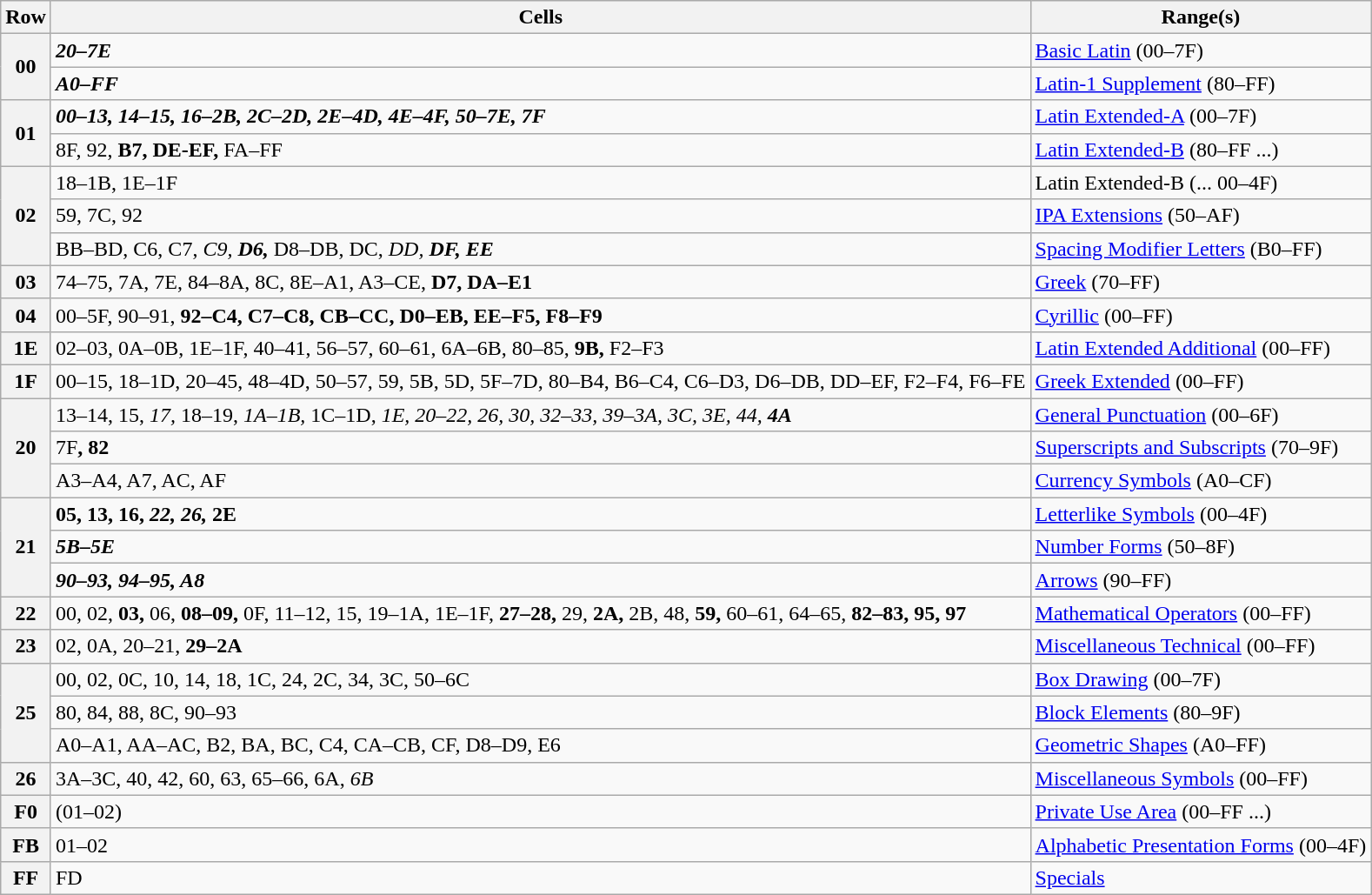<table class="wikitable">
<tr>
<th>Row</th>
<th>Cells</th>
<th>Range(s)</th>
</tr>
<tr>
<th rowspan="2">00</th>
<td><strong><em>20–7E</em></strong></td>
<td><a href='#'>Basic Latin</a> (00–7F)</td>
</tr>
<tr>
<td><strong><em>A0–FF</em></strong></td>
<td><a href='#'>Latin-1 Supplement</a> (80–FF)</td>
</tr>
<tr>
<th rowspan="2">01</th>
<td><strong><em>00–13,<em> 14–15, </em>16–2B,<em> 2C–2D, </em>2E–4D,<em> 4E–4F, </em>50–7E,<em> 7F<strong></td>
<td><a href='#'>Latin Extended-A</a> (00–7F)</td>
</tr>
<tr>
<td>8F, </strong>92,<strong> B7, DE-EF, </strong>FA–FF<strong></td>
<td><a href='#'>Latin Extended-B</a> (80–FF <span>...</span>)</td>
</tr>
<tr>
<th rowspan="3">02</th>
<td>18–1B, 1E–1F</td>
<td>Latin Extended-B (<span>...</span> 00–4F)</td>
</tr>
<tr>
<td>59, 7C, 92</td>
<td><a href='#'>IPA Extensions</a> (50–AF)</td>
</tr>
<tr>
<td>BB–BD, </strong>C6, </em>C7,<em> C9,<strong> D6, </em></strong>D8–DB,</em> DC, <em>DD,<strong><em> DF, EE</td>
<td><a href='#'>Spacing Modifier Letters</a> (B0–FF)</td>
</tr>
<tr>
<th>03</th>
<td>74–75, 7A, 7E, </strong>84–8A, 8C, 8E–A1, A3–CE,<strong> D7, DA–E1</td>
<td><a href='#'>Greek</a> (70–FF)</td>
</tr>
<tr>
<th>04</th>
<td></strong>00–5F, 90–91,<strong> 92–C4, C7–C8, CB–CC, D0–EB, EE–F5, F8–F9</td>
<td><a href='#'>Cyrillic</a> (00–FF)</td>
</tr>
<tr>
<th>1E</th>
<td>02–03, 0A–0B, 1E–1F, 40–41, 56–57, 60–61, 6A–6B, </strong>80–85,<strong> 9B, </strong>F2–F3<strong></td>
<td><a href='#'>Latin Extended Additional</a> (00–FF)</td>
</tr>
<tr>
<th>1F</th>
<td>00–15, 18–1D, 20–45, 48–4D, 50–57, 59, 5B, 5D, 5F–7D, 80–B4, B6–C4, C6–D3, D6–DB, DD–EF, F2–F4, F6–FE</td>
<td><a href='#'>Greek Extended</a> (00–FF)</td>
</tr>
<tr>
<th rowspan="3">20</th>
<td></strong>13–14, </em>15,<em> 17, </em>18–19,<em> 1A–1B, </em>1C–1D,<em> 1E, 20–22, 26, 30, 32–33, 39–3A, 3C, 3E, 44,<strong> 4A</td>
<td><a href='#'>General Punctuation</a> (00–6F)</td>
</tr>
<tr>
<td></strong>7F<strong>, 82</td>
<td><a href='#'>Superscripts and Subscripts</a> (70–9F)</td>
</tr>
<tr>
<td></strong>A3–A4, A7, </em>AC,</em></strong> AF</td>
<td><a href='#'>Currency Symbols</a> (A0–CF)</td>
</tr>
<tr>
<th rowspan="3">21</th>
<td><strong>05, 13, 16, <em>22, 26,</em> 2E</strong></td>
<td><a href='#'>Letterlike Symbols</a> (00–4F)</td>
</tr>
<tr>
<td><strong><em>5B–5E</em></strong></td>
<td><a href='#'>Number Forms</a> (50–8F)</td>
</tr>
<tr>
<td><strong><em>90–93,<em> 94–95, A8<strong></td>
<td><a href='#'>Arrows</a> (90–FF)</td>
</tr>
<tr>
<th>22</th>
<td>00, </strong>02,<strong> 03, </strong>06,<strong> 08–09, </strong>0F, 11–12, 15, 19–1A, 1E–1F,<strong> 27–28, </strong>29,<strong> 2A, </strong>2B, 48,<strong> 59, </strong>60–61, 64–65,<strong> 82–83, 95, 97</td>
<td><a href='#'>Mathematical Operators</a> (00–FF)</td>
</tr>
<tr>
<th>23</th>
<td></strong>02, 0A, 20–21,<strong> 29–2A</td>
<td><a href='#'>Miscellaneous Technical</a> (00–FF)</td>
</tr>
<tr>
<th rowspan="3">25</th>
<td></strong>00, 02, 0C, 10, 14, 18, 1C, 24, 2C, 34, 3C, 50–6C<strong></td>
<td><a href='#'>Box Drawing</a> (00–7F)</td>
</tr>
<tr>
<td></strong>80, 84, 88, 8C, 90–93<strong></td>
<td><a href='#'>Block Elements</a> (80–9F)</td>
</tr>
<tr>
<td></strong>A0–A1, AA–AC, B2, BA, BC, C4, CA–CB, CF, D8–D9, E6<strong></td>
<td><a href='#'>Geometric Shapes</a> (A0–FF)</td>
</tr>
<tr>
<th>26</th>
<td></strong>3A–3C, 40, 42, 60, 63, 65–66, </em>6A,<em> 6B<strong></td>
<td><a href='#'>Miscellaneous Symbols</a> (00–FF)</td>
</tr>
<tr>
<th>F0</th>
<td>(01–02)</td>
<td><a href='#'>Private Use Area</a> (00–FF ...)</td>
</tr>
<tr>
<th>FB</th>
<td></strong>01–02<strong></td>
<td><a href='#'>Alphabetic Presentation Forms</a> (00–4F)</td>
</tr>
<tr>
<th>FF</th>
<td>FD</td>
<td><a href='#'>Specials</a></td>
</tr>
</table>
